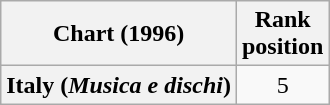<table class="wikitable plainrowheaders" style="text-align:center;">
<tr>
<th>Chart (1996)</th>
<th>Rank<br>position</th>
</tr>
<tr>
<th scope="row">Italy (<em>Musica e dischi</em>)</th>
<td>5</td>
</tr>
</table>
